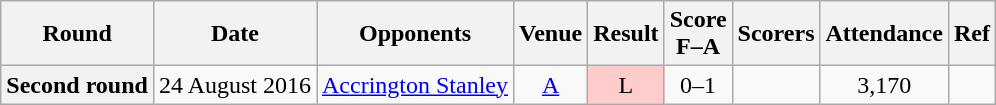<table class="wikitable plainrowheaders" style="text-align:center">
<tr>
<th scope="col">Round</th>
<th scope="col">Date</th>
<th scope="col">Opponents</th>
<th scope="col">Venue</th>
<th scope="col">Result</th>
<th scope="col">Score<br>F–A</th>
<th scope="col" class="unsortable">Scorers</th>
<th scope="col">Attendance</th>
<th scope="col" class="unsortable">Ref</th>
</tr>
<tr>
<th scope="row">Second round</th>
<td>24 August 2016</td>
<td align="left"><a href='#'>Accrington Stanley</a></td>
<td><a href='#'>A</a></td>
<td bgcolor="#ffcccc">L</td>
<td>0–1<br> </td>
<td></td>
<td>3,170</td>
<td></td>
</tr>
</table>
